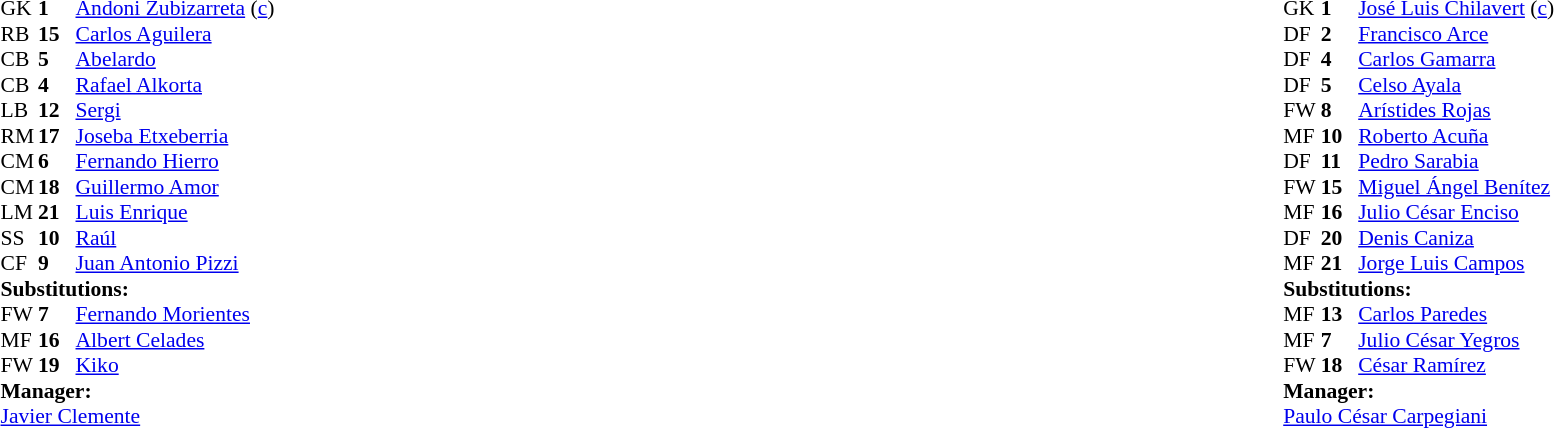<table width="100%">
<tr>
<td valign="top" width="50%"><br><table style="font-size: 90%" cellspacing="0" cellpadding="0">
<tr>
<th width="25"></th>
<th width="25"></th>
</tr>
<tr>
<td>GK</td>
<td><strong>1</strong></td>
<td><a href='#'>Andoni Zubizarreta</a> (<a href='#'>c</a>)</td>
</tr>
<tr>
<td>RB</td>
<td><strong>15</strong></td>
<td><a href='#'>Carlos Aguilera</a></td>
</tr>
<tr>
<td>CB</td>
<td><strong>5</strong></td>
<td><a href='#'>Abelardo</a></td>
<td></td>
<td></td>
</tr>
<tr>
<td>CB</td>
<td><strong>4</strong></td>
<td><a href='#'>Rafael Alkorta</a></td>
</tr>
<tr>
<td>LB</td>
<td><strong>12</strong></td>
<td><a href='#'>Sergi</a></td>
<td></td>
</tr>
<tr>
<td>RM</td>
<td><strong>17</strong></td>
<td><a href='#'>Joseba Etxeberria</a></td>
</tr>
<tr>
<td>CM</td>
<td><strong>6</strong></td>
<td><a href='#'>Fernando Hierro</a></td>
</tr>
<tr>
<td>CM</td>
<td><strong>18</strong></td>
<td><a href='#'>Guillermo Amor</a></td>
</tr>
<tr>
<td>LM</td>
<td><strong>21</strong></td>
<td><a href='#'>Luis Enrique</a></td>
</tr>
<tr>
<td>SS</td>
<td><strong>10</strong></td>
<td><a href='#'>Raúl</a></td>
<td></td>
<td></td>
</tr>
<tr>
<td>CF</td>
<td><strong>9</strong></td>
<td><a href='#'>Juan Antonio Pizzi</a></td>
<td></td>
<td></td>
</tr>
<tr>
<td colspan=3><strong>Substitutions:</strong></td>
</tr>
<tr>
<td>FW</td>
<td><strong>7</strong></td>
<td><a href='#'>Fernando Morientes</a></td>
<td></td>
<td></td>
</tr>
<tr>
<td>MF</td>
<td><strong>16</strong></td>
<td><a href='#'>Albert Celades</a></td>
<td></td>
<td></td>
</tr>
<tr>
<td>FW</td>
<td><strong>19</strong></td>
<td><a href='#'>Kiko</a></td>
<td></td>
<td></td>
</tr>
<tr>
<td colspan=3><strong>Manager:</strong></td>
</tr>
<tr>
<td colspan="4"><a href='#'>Javier Clemente</a></td>
</tr>
</table>
</td>
<td valign="top"></td>
<td valign="top" width="50%"><br><table style="font-size: 90%" cellspacing="0" cellpadding="0" align="center">
<tr>
<th width="25"></th>
<th width="25"></th>
</tr>
<tr>
<td>GK</td>
<td><strong>1</strong></td>
<td><a href='#'>José Luis Chilavert</a> (<a href='#'>c</a>)</td>
</tr>
<tr>
<td>DF</td>
<td><strong>2</strong></td>
<td><a href='#'>Francisco Arce</a></td>
<td></td>
</tr>
<tr>
<td>DF</td>
<td><strong>4</strong></td>
<td><a href='#'>Carlos Gamarra</a></td>
</tr>
<tr>
<td>DF</td>
<td><strong>5</strong></td>
<td><a href='#'>Celso Ayala</a></td>
<td></td>
</tr>
<tr>
<td>FW</td>
<td><strong>8</strong></td>
<td><a href='#'>Arístides Rojas</a></td>
<td></td>
<td></td>
</tr>
<tr>
<td>MF</td>
<td><strong>10</strong></td>
<td><a href='#'>Roberto Acuña</a></td>
<td></td>
</tr>
<tr>
<td>DF</td>
<td><strong>11</strong></td>
<td><a href='#'>Pedro Sarabia</a></td>
</tr>
<tr>
<td>FW</td>
<td><strong>15</strong></td>
<td><a href='#'>Miguel Ángel Benítez</a></td>
</tr>
<tr>
<td>MF</td>
<td><strong>16</strong></td>
<td><a href='#'>Julio César Enciso</a></td>
</tr>
<tr>
<td>DF</td>
<td><strong>20</strong></td>
<td><a href='#'>Denis Caniza</a></td>
</tr>
<tr>
<td>MF</td>
<td><strong>21</strong></td>
<td><a href='#'>Jorge Luis Campos</a></td>
<td></td>
<td></td>
</tr>
<tr>
<td colspan=3><strong>Substitutions:</strong></td>
</tr>
<tr>
<td>MF</td>
<td><strong>13</strong></td>
<td><a href='#'>Carlos Paredes</a></td>
<td></td>
<td></td>
</tr>
<tr>
<td>MF</td>
<td><strong>7</strong></td>
<td><a href='#'>Julio César Yegros</a></td>
<td></td>
<td></td>
</tr>
<tr>
<td>FW</td>
<td><strong>18</strong></td>
<td><a href='#'>César Ramírez</a></td>
<td></td>
<td></td>
</tr>
<tr>
<td colspan=3><strong>Manager:</strong></td>
</tr>
<tr>
<td colspan="4"> <a href='#'>Paulo César Carpegiani</a></td>
</tr>
</table>
</td>
</tr>
</table>
